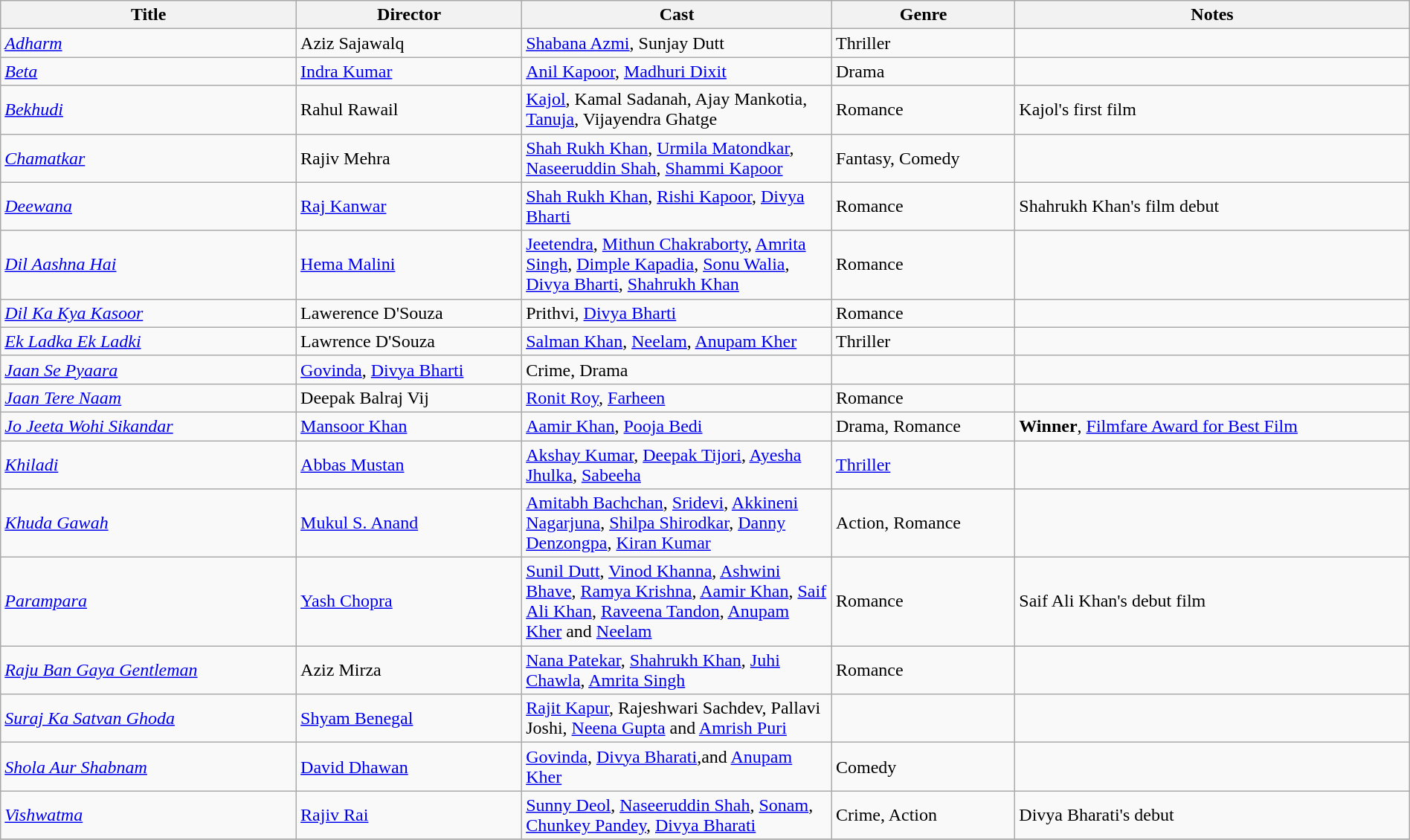<table class="wikitable sortable" width= "100%">
<tr>
<th width=21%>Title</th>
<th width=16%>Director</th>
<th width=22%>Cast</th>
<th width=13%>Genre</th>
<th width=28%>Notes</th>
</tr>
<tr>
<td><em><a href='#'>Adharm</a></em></td>
<td>Aziz Sajawalq</td>
<td><a href='#'>Shabana Azmi</a>, Sunjay Dutt</td>
<td>Thriller</td>
<td></td>
</tr>
<tr>
<td><em><a href='#'>Beta</a></em></td>
<td><a href='#'>Indra Kumar</a></td>
<td><a href='#'>Anil Kapoor</a>, <a href='#'>Madhuri Dixit</a></td>
<td>Drama</td>
<td></td>
</tr>
<tr>
<td><em><a href='#'>Bekhudi</a></em></td>
<td>Rahul Rawail</td>
<td><a href='#'>Kajol</a>, Kamal Sadanah, Ajay Mankotia, <a href='#'>Tanuja</a>, Vijayendra Ghatge</td>
<td>Romance</td>
<td>Kajol's first film</td>
</tr>
<tr>
<td><em><a href='#'>Chamatkar</a></em></td>
<td>Rajiv Mehra</td>
<td><a href='#'>Shah Rukh Khan</a>, <a href='#'>Urmila Matondkar</a>, <a href='#'>Naseeruddin Shah</a>, <a href='#'>Shammi Kapoor</a></td>
<td>Fantasy, Comedy</td>
<td></td>
</tr>
<tr>
<td><em><a href='#'>Deewana</a></em></td>
<td><a href='#'>Raj Kanwar</a></td>
<td><a href='#'>Shah Rukh Khan</a>, <a href='#'>Rishi Kapoor</a>, <a href='#'>Divya Bharti</a></td>
<td>Romance</td>
<td>Shahrukh Khan's film debut</td>
</tr>
<tr>
<td><em><a href='#'>Dil Aashna Hai</a></em></td>
<td><a href='#'>Hema Malini</a></td>
<td><a href='#'>Jeetendra</a>, <a href='#'>Mithun Chakraborty</a>, <a href='#'>Amrita Singh</a>, <a href='#'>Dimple Kapadia</a>, <a href='#'>Sonu Walia</a>, <a href='#'>Divya Bharti</a>, <a href='#'>Shahrukh Khan</a></td>
<td>Romance</td>
<td></td>
</tr>
<tr>
<td><em><a href='#'>Dil Ka Kya Kasoor</a></em></td>
<td>Lawerence D'Souza</td>
<td>Prithvi, <a href='#'>Divya Bharti</a></td>
<td>Romance</td>
<td></td>
</tr>
<tr>
<td><em><a href='#'>Ek Ladka Ek Ladki</a></em></td>
<td>Lawrence D'Souza</td>
<td><a href='#'>Salman Khan</a>, <a href='#'>Neelam</a>, <a href='#'>Anupam Kher</a></td>
<td>Thriller</td>
<td></td>
</tr>
<tr>
<td><em><a href='#'>Jaan Se Pyaara</a></em></td>
<td><a href='#'>Govinda</a>, <a href='#'>Divya Bharti</a></td>
<td>Crime, Drama</td>
<td></td>
</tr>
<tr>
<td><em><a href='#'>Jaan Tere Naam</a></em></td>
<td>Deepak Balraj Vij</td>
<td><a href='#'>Ronit Roy</a>, <a href='#'>Farheen</a></td>
<td>Romance</td>
<td></td>
</tr>
<tr>
<td><em><a href='#'>Jo Jeeta Wohi Sikandar</a></em></td>
<td><a href='#'>Mansoor Khan</a></td>
<td><a href='#'>Aamir Khan</a>, <a href='#'>Pooja Bedi</a></td>
<td>Drama, Romance</td>
<td><strong>Winner</strong>, <a href='#'>Filmfare Award for Best Film</a></td>
</tr>
<tr>
<td><em><a href='#'>Khiladi</a></em></td>
<td><a href='#'>Abbas Mustan</a></td>
<td><a href='#'>Akshay Kumar</a>, <a href='#'>Deepak Tijori</a>, <a href='#'>Ayesha Jhulka</a>, <a href='#'>Sabeeha</a></td>
<td><a href='#'>Thriller</a></td>
<td></td>
</tr>
<tr>
<td><em><a href='#'>Khuda Gawah</a></em></td>
<td><a href='#'>Mukul S. Anand</a></td>
<td><a href='#'>Amitabh Bachchan</a>, <a href='#'>Sridevi</a>, <a href='#'>Akkineni Nagarjuna</a>, <a href='#'>Shilpa Shirodkar</a>, <a href='#'>Danny Denzongpa</a>, <a href='#'>Kiran Kumar</a></td>
<td>Action, Romance</td>
</tr>
<tr>
<td><em><a href='#'>Parampara</a></em></td>
<td><a href='#'>Yash Chopra</a></td>
<td><a href='#'>Sunil Dutt</a>, <a href='#'>Vinod Khanna</a>, <a href='#'>Ashwini Bhave</a>, <a href='#'>Ramya Krishna</a>, <a href='#'>Aamir Khan</a>, <a href='#'>Saif Ali Khan</a>, <a href='#'>Raveena Tandon</a>, <a href='#'>Anupam Kher</a> and <a href='#'>Neelam</a></td>
<td>Romance</td>
<td>Saif Ali Khan's debut film</td>
</tr>
<tr>
<td><em><a href='#'>Raju Ban Gaya Gentleman</a></em></td>
<td>Aziz Mirza</td>
<td><a href='#'>Nana Patekar</a>, <a href='#'>Shahrukh Khan</a>, <a href='#'>Juhi Chawla</a>, <a href='#'>Amrita Singh</a></td>
<td>Romance</td>
<td></td>
</tr>
<tr>
<td><em><a href='#'>Suraj Ka Satvan Ghoda</a></em></td>
<td><a href='#'>Shyam Benegal</a></td>
<td><a href='#'>Rajit Kapur</a>, Rajeshwari Sachdev, Pallavi Joshi, <a href='#'>Neena Gupta</a> and <a href='#'>Amrish Puri</a></td>
<td></td>
<td></td>
</tr>
<tr>
<td><em><a href='#'>Shola Aur Shabnam</a></em></td>
<td><a href='#'>David Dhawan</a></td>
<td><a href='#'>Govinda</a>, <a href='#'>Divya Bharati</a>,and <a href='#'>Anupam Kher</a></td>
<td>Comedy</td>
<td></td>
</tr>
<tr>
<td><em><a href='#'>Vishwatma</a></em></td>
<td><a href='#'>Rajiv Rai</a></td>
<td><a href='#'>Sunny Deol</a>, <a href='#'>Naseeruddin Shah</a>, <a href='#'>Sonam</a>, <a href='#'>Chunkey Pandey</a>, <a href='#'>Divya Bharati</a></td>
<td>Crime, Action</td>
<td>Divya Bharati's debut</td>
</tr>
<tr>
</tr>
</table>
